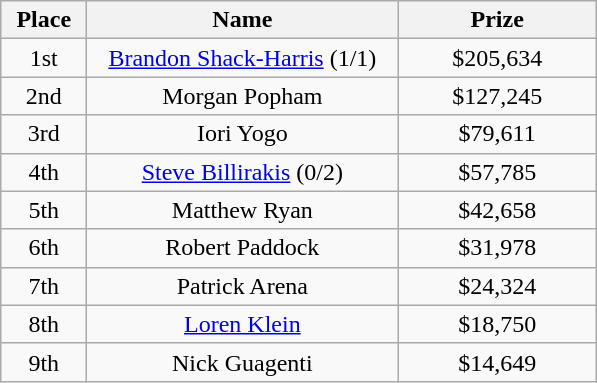<table class="wikitable">
<tr>
<th width="50">Place</th>
<th width="200">Name</th>
<th width="125">Prize</th>
</tr>
<tr>
<td align = "center">1st</td>
<td align = "center"><a href='#'>Brandon Shack-Harris</a> (1/1)</td>
<td align = "center">$205,634</td>
</tr>
<tr>
<td align = "center">2nd</td>
<td align = "center">Morgan Popham</td>
<td align = "center">$127,245</td>
</tr>
<tr>
<td align = "center">3rd</td>
<td align = "center">Iori Yogo</td>
<td align = "center">$79,611</td>
</tr>
<tr>
<td align = "center">4th</td>
<td align = "center"><a href='#'>Steve Billirakis</a> (0/2)</td>
<td align = "center">$57,785</td>
</tr>
<tr>
<td align = "center">5th</td>
<td align = "center">Matthew Ryan</td>
<td align = "center">$42,658</td>
</tr>
<tr>
<td align = "center">6th</td>
<td align = "center">Robert Paddock</td>
<td align = "center">$31,978</td>
</tr>
<tr>
<td align = "center">7th</td>
<td align = "center">Patrick Arena</td>
<td align = "center">$24,324</td>
</tr>
<tr>
<td align = "center">8th</td>
<td align = "center"><a href='#'>Loren Klein</a></td>
<td align = "center">$18,750</td>
</tr>
<tr>
<td align = "center">9th</td>
<td align = "center">Nick Guagenti</td>
<td align = "center">$14,649</td>
</tr>
</table>
